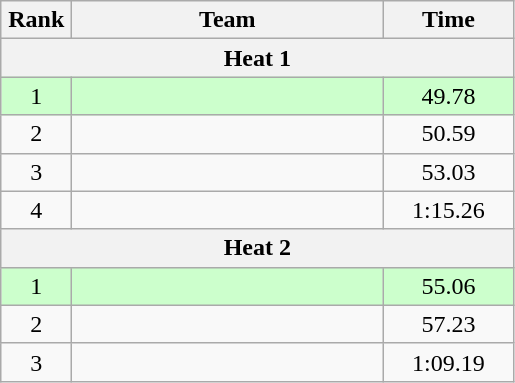<table class=wikitable style="text-align:center">
<tr>
<th width=40>Rank</th>
<th width=200>Team</th>
<th width=80>Time</th>
</tr>
<tr>
<th colspan=3>Heat 1</th>
</tr>
<tr bgcolor="#ccffcc">
<td>1</td>
<td align=left></td>
<td>49.78</td>
</tr>
<tr>
<td>2</td>
<td align=left></td>
<td>50.59</td>
</tr>
<tr>
<td>3</td>
<td align=left></td>
<td>53.03</td>
</tr>
<tr>
<td>4</td>
<td align=left></td>
<td>1:15.26</td>
</tr>
<tr>
<th colspan=3>Heat 2</th>
</tr>
<tr bgcolor="#ccffcc">
<td>1</td>
<td align=left></td>
<td>55.06</td>
</tr>
<tr>
<td>2</td>
<td align=left></td>
<td>57.23</td>
</tr>
<tr>
<td>3</td>
<td align=left></td>
<td>1:09.19</td>
</tr>
</table>
